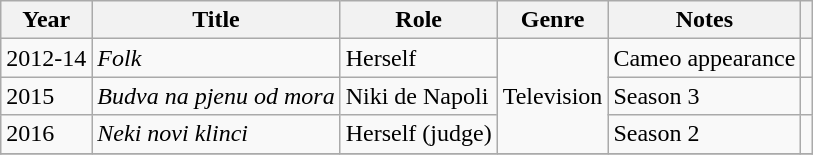<table class="wikitable">
<tr>
<th>Year</th>
<th>Title</th>
<th>Role</th>
<th>Genre</th>
<th>Notes</th>
<th></th>
</tr>
<tr>
<td>2012-14</td>
<td><em>Folk</em></td>
<td>Herself</td>
<td rowspan="3">Television</td>
<td>Cameo appearance</td>
<td></td>
</tr>
<tr>
<td>2015</td>
<td><em>Budva na pjenu od mora</em></td>
<td>Niki de Napoli</td>
<td>Season 3</td>
<td></td>
</tr>
<tr>
<td>2016</td>
<td><em>Neki novi klinci</em></td>
<td>Herself (judge)</td>
<td>Season 2</td>
<td></td>
</tr>
<tr>
</tr>
</table>
